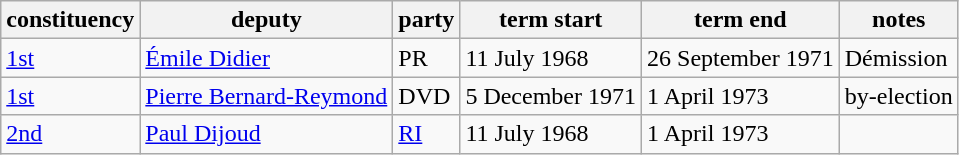<table class="wikitable">
<tr>
<th>constituency</th>
<th>deputy</th>
<th>party</th>
<th>term start</th>
<th>term end</th>
<th>notes</th>
</tr>
<tr>
<td><a href='#'>1st</a></td>
<td><a href='#'>Émile Didier</a></td>
<td>PR</td>
<td>11 July 1968</td>
<td>26 September 1971</td>
<td>Démission</td>
</tr>
<tr>
<td><a href='#'>1st</a></td>
<td><a href='#'>Pierre Bernard-Reymond</a></td>
<td>DVD</td>
<td>5 December 1971</td>
<td>1 April 1973</td>
<td>by-election</td>
</tr>
<tr>
<td><a href='#'>2nd</a></td>
<td><a href='#'>Paul Dijoud</a></td>
<td><a href='#'>RI</a></td>
<td>11 July 1968</td>
<td>1 April 1973</td>
</tr>
</table>
